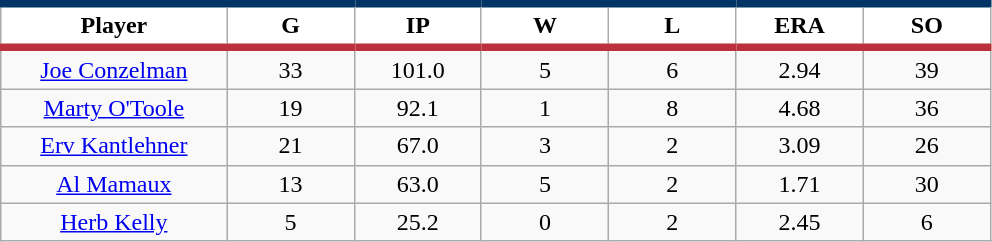<table class="wikitable sortable">
<tr>
<th style="background:#FFFFFF; border-top:#023465 5px solid; border-bottom:#ba313c 5px solid;" width="16%">Player</th>
<th style="background:#FFFFFF; border-top:#023465 5px solid; border-bottom:#ba313c 5px solid;" width="9%">G</th>
<th style="background:#FFFFFF; border-top:#023465 5px solid; border-bottom:#ba313c 5px solid;" width="9%">IP</th>
<th style="background:#FFFFFF; border-top:#023465 5px solid; border-bottom:#ba313c 5px solid;" width="9%">W</th>
<th style="background:#FFFFFF; border-top:#023465 5px solid; border-bottom:#ba313c 5px solid;" width="9%">L</th>
<th style="background:#FFFFFF; border-top:#023465 5px solid; border-bottom:#ba313c 5px solid;" width="9%">ERA</th>
<th style="background:#FFFFFF; border-top:#023465 5px solid; border-bottom:#ba313c 5px solid;" width="9%">SO</th>
</tr>
<tr align="center">
<td><a href='#'>Joe Conzelman</a></td>
<td>33</td>
<td>101.0</td>
<td>5</td>
<td>6</td>
<td>2.94</td>
<td>39</td>
</tr>
<tr align=center>
<td><a href='#'>Marty O'Toole</a></td>
<td>19</td>
<td>92.1</td>
<td>1</td>
<td>8</td>
<td>4.68</td>
<td>36</td>
</tr>
<tr align=center>
<td><a href='#'>Erv Kantlehner</a></td>
<td>21</td>
<td>67.0</td>
<td>3</td>
<td>2</td>
<td>3.09</td>
<td>26</td>
</tr>
<tr align=center>
<td><a href='#'>Al Mamaux</a></td>
<td>13</td>
<td>63.0</td>
<td>5</td>
<td>2</td>
<td>1.71</td>
<td>30</td>
</tr>
<tr align=center>
<td><a href='#'>Herb Kelly</a></td>
<td>5</td>
<td>25.2</td>
<td>0</td>
<td>2</td>
<td>2.45</td>
<td>6</td>
</tr>
</table>
